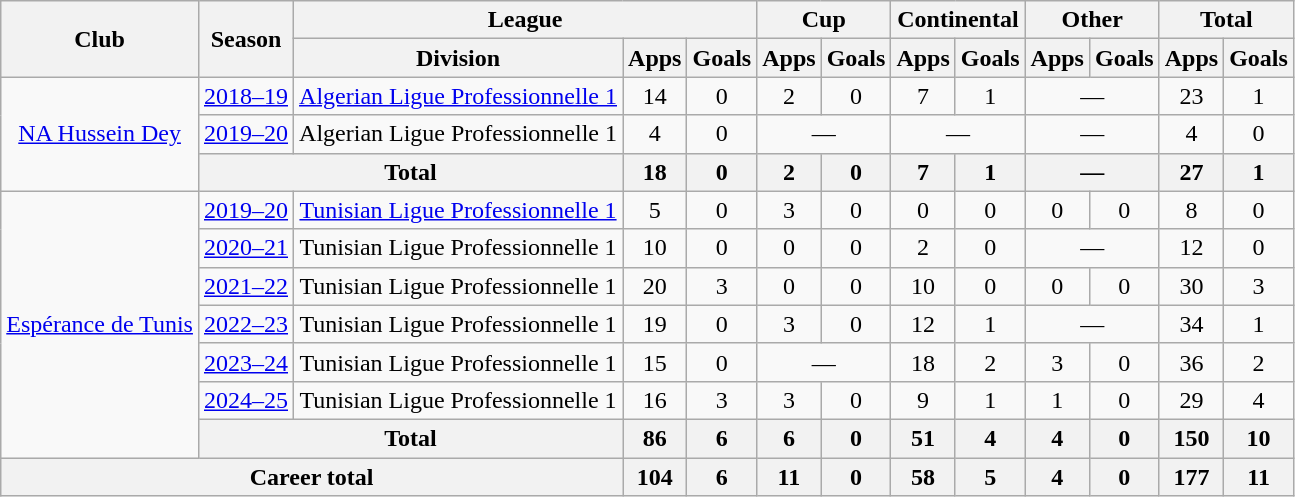<table class="wikitable" style="text-align: center">
<tr>
<th rowspan=2>Club</th>
<th rowspan=2>Season</th>
<th colspan=3>League</th>
<th colspan=2>Cup</th>
<th colspan=2>Continental</th>
<th colspan=2>Other</th>
<th colspan=2>Total</th>
</tr>
<tr>
<th>Division</th>
<th>Apps</th>
<th>Goals</th>
<th>Apps</th>
<th>Goals</th>
<th>Apps</th>
<th>Goals</th>
<th>Apps</th>
<th>Goals</th>
<th>Apps</th>
<th>Goals</th>
</tr>
<tr>
<td rowspan=3><a href='#'>NA Hussein Dey</a></td>
<td><a href='#'>2018–19</a></td>
<td><a href='#'>Algerian Ligue Professionnelle 1</a></td>
<td>14</td>
<td>0</td>
<td>2</td>
<td>0</td>
<td>7</td>
<td>1</td>
<td colspan=2>—</td>
<td>23</td>
<td>1</td>
</tr>
<tr>
<td><a href='#'>2019–20</a></td>
<td>Algerian Ligue Professionnelle 1</td>
<td>4</td>
<td>0</td>
<td colspan=2>—</td>
<td colspan=2>—</td>
<td colspan=2>—</td>
<td>4</td>
<td>0</td>
</tr>
<tr>
<th colspan=2>Total</th>
<th>18</th>
<th>0</th>
<th>2</th>
<th>0</th>
<th>7</th>
<th>1</th>
<th colspan=2>—</th>
<th>27</th>
<th>1</th>
</tr>
<tr>
<td rowspan=7><a href='#'>Espérance de Tunis</a></td>
<td><a href='#'>2019–20</a></td>
<td><a href='#'>Tunisian Ligue Professionnelle 1</a></td>
<td>5</td>
<td>0</td>
<td>3</td>
<td>0</td>
<td>0</td>
<td>0</td>
<td>0</td>
<td>0</td>
<td>8</td>
<td>0</td>
</tr>
<tr>
<td><a href='#'>2020–21</a></td>
<td>Tunisian Ligue Professionnelle 1</td>
<td>10</td>
<td>0</td>
<td>0</td>
<td>0</td>
<td>2</td>
<td>0</td>
<td colspan=2>—</td>
<td>12</td>
<td>0</td>
</tr>
<tr>
<td><a href='#'>2021–22</a></td>
<td>Tunisian Ligue Professionnelle 1</td>
<td>20</td>
<td>3</td>
<td>0</td>
<td>0</td>
<td>10</td>
<td>0</td>
<td>0</td>
<td>0</td>
<td>30</td>
<td>3</td>
</tr>
<tr>
<td><a href='#'>2022–23</a></td>
<td>Tunisian Ligue Professionnelle 1</td>
<td>19</td>
<td>0</td>
<td>3</td>
<td>0</td>
<td>12</td>
<td>1</td>
<td colspan=2>—</td>
<td>34</td>
<td>1</td>
</tr>
<tr>
<td><a href='#'>2023–24</a></td>
<td>Tunisian Ligue Professionnelle 1</td>
<td>15</td>
<td>0</td>
<td colspan=2>—</td>
<td>18</td>
<td>2</td>
<td>3</td>
<td>0</td>
<td>36</td>
<td>2</td>
</tr>
<tr>
<td><a href='#'>2024–25</a></td>
<td>Tunisian Ligue Professionnelle 1</td>
<td>16</td>
<td>3</td>
<td>3</td>
<td>0</td>
<td>9</td>
<td>1</td>
<td>1</td>
<td>0</td>
<td>29</td>
<td>4</td>
</tr>
<tr>
<th colspan=2>Total</th>
<th>86</th>
<th>6</th>
<th>6</th>
<th>0</th>
<th>51</th>
<th>4</th>
<th>4</th>
<th>0</th>
<th>150</th>
<th>10</th>
</tr>
<tr>
<th colspan=3>Career total</th>
<th>104</th>
<th>6</th>
<th>11</th>
<th>0</th>
<th>58</th>
<th>5</th>
<th>4</th>
<th>0</th>
<th>177</th>
<th>11</th>
</tr>
</table>
